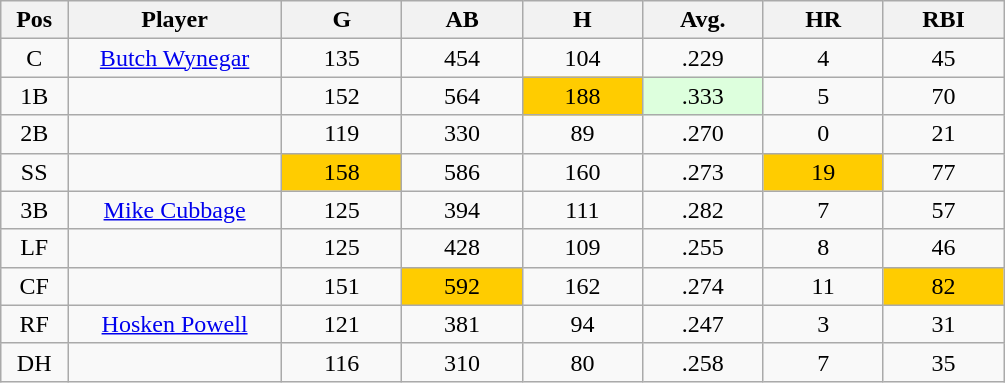<table class="wikitable sortable">
<tr>
<th bgcolor="#DDDDFF" width="5%">Pos</th>
<th bgcolor="#DDDDFF" width="16%">Player</th>
<th bgcolor="#DDDDFF" width="9%">G</th>
<th bgcolor="#DDDDFF" width="9%">AB</th>
<th bgcolor="#DDDDFF" width="9%">H</th>
<th bgcolor="#DDDDFF" width="9%">Avg.</th>
<th bgcolor="#DDDDFF" width="9%">HR</th>
<th bgcolor="#DDDDFF" width="9%">RBI</th>
</tr>
<tr align="center">
<td>C</td>
<td><a href='#'>Butch Wynegar</a></td>
<td>135</td>
<td>454</td>
<td>104</td>
<td>.229</td>
<td>4</td>
<td>45</td>
</tr>
<tr align=center>
<td>1B</td>
<td></td>
<td>152</td>
<td>564</td>
<td bgcolor="#FFCC00">188</td>
<td bgcolor="#DDFFDD">.333</td>
<td>5</td>
<td>70</td>
</tr>
<tr align="center">
<td>2B</td>
<td></td>
<td>119</td>
<td>330</td>
<td>89</td>
<td>.270</td>
<td>0</td>
<td>21</td>
</tr>
<tr align="center">
<td>SS</td>
<td></td>
<td bgcolor="#FFCC00">158</td>
<td>586</td>
<td>160</td>
<td>.273</td>
<td bgcolor="#FFCC00">19</td>
<td>77</td>
</tr>
<tr align="center">
<td>3B</td>
<td><a href='#'>Mike Cubbage</a></td>
<td>125</td>
<td>394</td>
<td>111</td>
<td>.282</td>
<td>7</td>
<td>57</td>
</tr>
<tr align=center>
<td>LF</td>
<td></td>
<td>125</td>
<td>428</td>
<td>109</td>
<td>.255</td>
<td>8</td>
<td>46</td>
</tr>
<tr align="center">
<td>CF</td>
<td></td>
<td>151</td>
<td bgcolor="#FFCC00">592</td>
<td>162</td>
<td>.274</td>
<td>11</td>
<td bgcolor="#FFCC00">82</td>
</tr>
<tr align="center">
<td>RF</td>
<td><a href='#'>Hosken Powell</a></td>
<td>121</td>
<td>381</td>
<td>94</td>
<td>.247</td>
<td>3</td>
<td>31</td>
</tr>
<tr align=center>
<td>DH</td>
<td></td>
<td>116</td>
<td>310</td>
<td>80</td>
<td>.258</td>
<td>7</td>
<td>35</td>
</tr>
</table>
